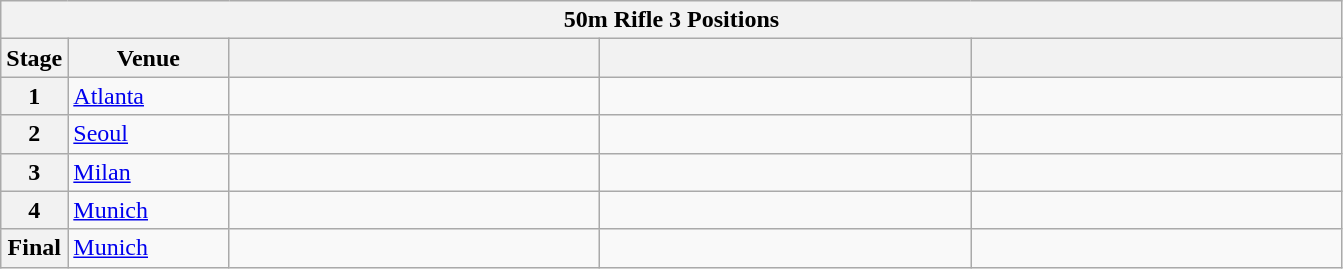<table class="wikitable">
<tr>
<th colspan="5">50m Rifle 3 Positions</th>
</tr>
<tr>
<th>Stage</th>
<th width=100>Venue</th>
<th width=240></th>
<th width=240></th>
<th width=240></th>
</tr>
<tr>
<th>1</th>
<td> <a href='#'>Atlanta</a></td>
<td></td>
<td></td>
<td></td>
</tr>
<tr>
<th>2</th>
<td> <a href='#'>Seoul</a></td>
<td></td>
<td></td>
<td></td>
</tr>
<tr>
<th>3</th>
<td> <a href='#'>Milan</a></td>
<td></td>
<td></td>
<td></td>
</tr>
<tr>
<th>4</th>
<td> <a href='#'>Munich</a></td>
<td></td>
<td></td>
<td></td>
</tr>
<tr>
<th>Final</th>
<td> <a href='#'>Munich</a></td>
<td></td>
<td></td>
<td></td>
</tr>
</table>
